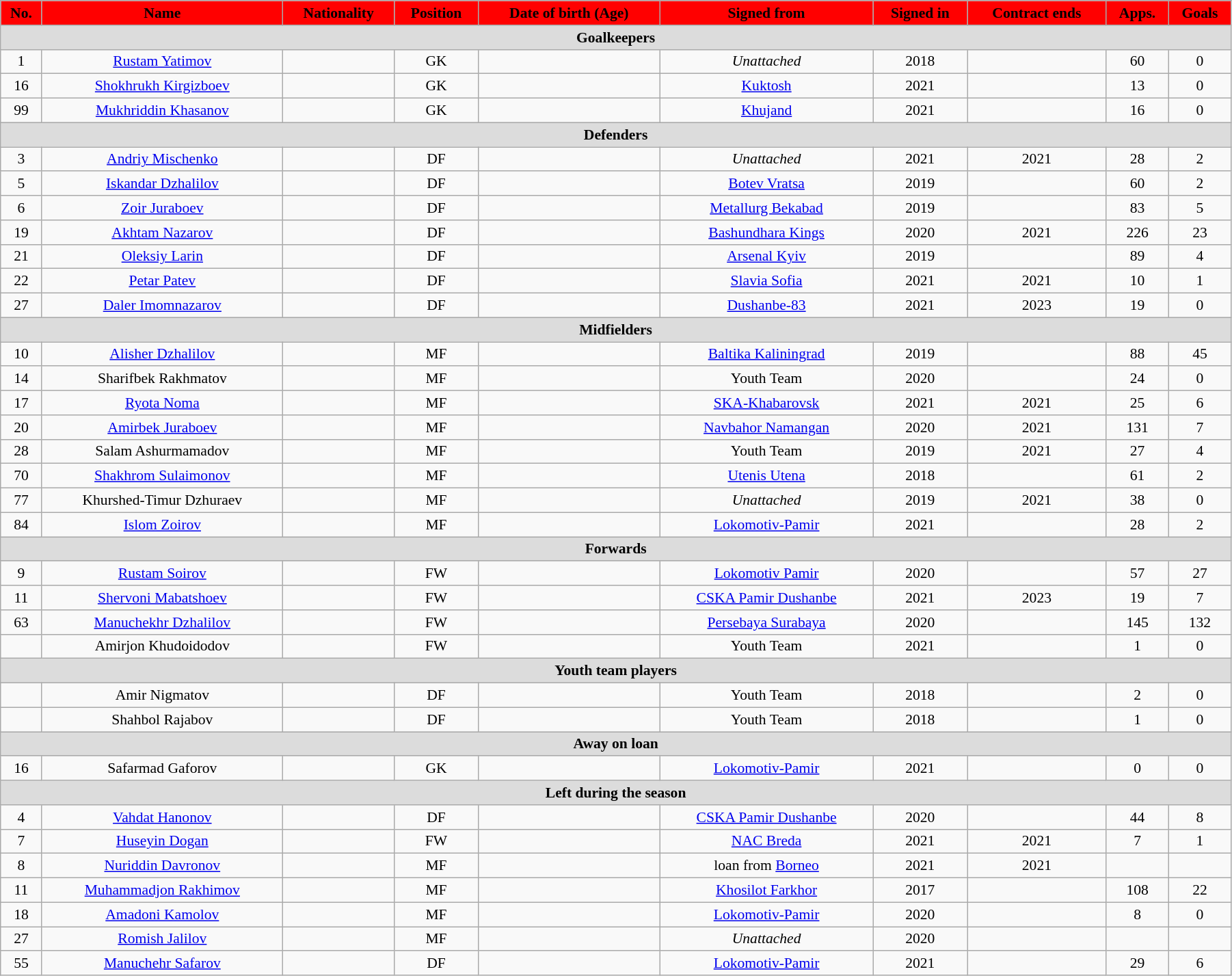<table class="wikitable"  style="text-align:center; font-size:90%; width:95%;">
<tr>
<th style="background:#FF0000; color:#000000; text-align:center;">No.</th>
<th style="background:#FF0000; color:#000000; text-align:center;">Name</th>
<th style="background:#FF0000; color:#000000; text-align:center;">Nationality</th>
<th style="background:#FF0000; color:#000000; text-align:center;">Position</th>
<th style="background:#FF0000; color:#000000; text-align:center;">Date of birth (Age)</th>
<th style="background:#FF0000; color:#000000; text-align:center;">Signed from</th>
<th style="background:#FF0000; color:#000000; text-align:center;">Signed in</th>
<th style="background:#FF0000; color:#000000; text-align:center;">Contract ends</th>
<th style="background:#FF0000; color:#000000; text-align:center;">Apps.</th>
<th style="background:#FF0000; color:#000000; text-align:center;">Goals</th>
</tr>
<tr>
<th colspan="11"  style="background:#dcdcdc; text-align:center;">Goalkeepers</th>
</tr>
<tr>
<td>1</td>
<td><a href='#'>Rustam Yatimov</a></td>
<td></td>
<td>GK</td>
<td></td>
<td><em>Unattached</em></td>
<td>2018</td>
<td></td>
<td>60</td>
<td>0</td>
</tr>
<tr>
<td>16</td>
<td><a href='#'>Shokhrukh Kirgizboev</a></td>
<td></td>
<td>GK</td>
<td></td>
<td><a href='#'>Kuktosh</a></td>
<td>2021</td>
<td></td>
<td>13</td>
<td>0</td>
</tr>
<tr>
<td>99</td>
<td><a href='#'>Mukhriddin Khasanov</a></td>
<td></td>
<td>GK</td>
<td></td>
<td><a href='#'>Khujand</a></td>
<td>2021</td>
<td></td>
<td>16</td>
<td>0</td>
</tr>
<tr>
<th colspan="11"  style="background:#dcdcdc; text-align:center;">Defenders</th>
</tr>
<tr>
<td>3</td>
<td><a href='#'>Andriy Mischenko</a></td>
<td></td>
<td>DF</td>
<td></td>
<td><em>Unattached</em></td>
<td>2021</td>
<td>2021</td>
<td>28</td>
<td>2</td>
</tr>
<tr>
<td>5</td>
<td><a href='#'>Iskandar Dzhalilov</a></td>
<td></td>
<td>DF</td>
<td></td>
<td><a href='#'>Botev Vratsa</a></td>
<td>2019</td>
<td></td>
<td>60</td>
<td>2</td>
</tr>
<tr>
<td>6</td>
<td><a href='#'>Zoir Juraboev</a></td>
<td></td>
<td>DF</td>
<td></td>
<td><a href='#'>Metallurg Bekabad</a></td>
<td>2019</td>
<td></td>
<td>83</td>
<td>5</td>
</tr>
<tr>
<td>19</td>
<td><a href='#'>Akhtam Nazarov</a></td>
<td></td>
<td>DF</td>
<td></td>
<td><a href='#'>Bashundhara Kings</a></td>
<td>2020</td>
<td>2021</td>
<td>226</td>
<td>23</td>
</tr>
<tr>
<td>21</td>
<td><a href='#'>Oleksiy Larin</a></td>
<td></td>
<td>DF</td>
<td></td>
<td><a href='#'>Arsenal Kyiv</a></td>
<td>2019</td>
<td></td>
<td>89</td>
<td>4</td>
</tr>
<tr>
<td>22</td>
<td><a href='#'>Petar Patev</a></td>
<td></td>
<td>DF</td>
<td></td>
<td><a href='#'>Slavia Sofia</a></td>
<td>2021</td>
<td>2021</td>
<td>10</td>
<td>1</td>
</tr>
<tr>
<td>27</td>
<td><a href='#'>Daler Imomnazarov</a></td>
<td></td>
<td>DF</td>
<td></td>
<td><a href='#'>Dushanbe-83</a></td>
<td>2021</td>
<td>2023</td>
<td>19</td>
<td>0</td>
</tr>
<tr>
<th colspan="11"  style="background:#dcdcdc; text-align:center;">Midfielders</th>
</tr>
<tr>
<td>10</td>
<td><a href='#'>Alisher Dzhalilov</a></td>
<td></td>
<td>MF</td>
<td></td>
<td><a href='#'>Baltika Kaliningrad</a></td>
<td>2019</td>
<td></td>
<td>88</td>
<td>45</td>
</tr>
<tr>
<td>14</td>
<td>Sharifbek Rakhmatov</td>
<td></td>
<td>MF</td>
<td></td>
<td>Youth Team</td>
<td>2020</td>
<td></td>
<td>24</td>
<td>0</td>
</tr>
<tr>
<td>17</td>
<td><a href='#'>Ryota Noma</a></td>
<td></td>
<td>MF</td>
<td></td>
<td><a href='#'>SKA-Khabarovsk</a></td>
<td>2021</td>
<td>2021</td>
<td>25</td>
<td>6</td>
</tr>
<tr>
<td>20</td>
<td><a href='#'>Amirbek Juraboev</a></td>
<td></td>
<td>MF</td>
<td></td>
<td><a href='#'>Navbahor Namangan</a></td>
<td>2020</td>
<td>2021</td>
<td>131</td>
<td>7</td>
</tr>
<tr>
<td>28</td>
<td>Salam Ashurmamadov</td>
<td></td>
<td>MF</td>
<td></td>
<td>Youth Team</td>
<td>2019</td>
<td>2021</td>
<td>27</td>
<td>4</td>
</tr>
<tr>
<td>70</td>
<td><a href='#'>Shakhrom Sulaimonov</a></td>
<td></td>
<td>MF</td>
<td></td>
<td><a href='#'>Utenis Utena</a></td>
<td>2018</td>
<td></td>
<td>61</td>
<td>2</td>
</tr>
<tr>
<td>77</td>
<td>Khurshed-Timur Dzhuraev</td>
<td></td>
<td>MF</td>
<td></td>
<td><em>Unattached</em></td>
<td>2019</td>
<td>2021</td>
<td>38</td>
<td>0</td>
</tr>
<tr>
<td>84</td>
<td><a href='#'>Islom Zoirov</a></td>
<td></td>
<td>MF</td>
<td></td>
<td><a href='#'>Lokomotiv-Pamir</a></td>
<td>2021</td>
<td></td>
<td>28</td>
<td>2</td>
</tr>
<tr>
<th colspan="11"  style="background:#dcdcdc; text-align:center;">Forwards</th>
</tr>
<tr>
<td>9</td>
<td><a href='#'>Rustam Soirov</a></td>
<td></td>
<td>FW</td>
<td></td>
<td><a href='#'>Lokomotiv Pamir</a></td>
<td>2020</td>
<td></td>
<td>57</td>
<td>27</td>
</tr>
<tr>
<td>11</td>
<td><a href='#'>Shervoni Mabatshoev</a></td>
<td></td>
<td>FW</td>
<td></td>
<td><a href='#'>CSKA Pamir Dushanbe</a></td>
<td>2021</td>
<td>2023</td>
<td>19</td>
<td>7</td>
</tr>
<tr>
<td>63</td>
<td><a href='#'>Manuchekhr Dzhalilov</a></td>
<td></td>
<td>FW</td>
<td></td>
<td><a href='#'>Persebaya Surabaya</a></td>
<td>2020</td>
<td></td>
<td>145</td>
<td>132</td>
</tr>
<tr>
<td></td>
<td>Amirjon Khudoidodov</td>
<td></td>
<td>FW</td>
<td></td>
<td>Youth Team</td>
<td>2021</td>
<td></td>
<td>1</td>
<td>0</td>
</tr>
<tr>
<th colspan="11"  style="background:#dcdcdc; text-align:center;">Youth team players</th>
</tr>
<tr>
<td></td>
<td>Amir Nigmatov</td>
<td></td>
<td>DF</td>
<td></td>
<td>Youth Team</td>
<td>2018</td>
<td></td>
<td>2</td>
<td>0</td>
</tr>
<tr>
<td></td>
<td>Shahbol Rajabov</td>
<td></td>
<td>DF</td>
<td></td>
<td>Youth Team</td>
<td>2018</td>
<td></td>
<td>1</td>
<td>0</td>
</tr>
<tr>
<th colspan="11"  style="background:#dcdcdc; text-align:center;">Away on loan</th>
</tr>
<tr>
<td>16</td>
<td>Safarmad Gaforov</td>
<td></td>
<td>GK</td>
<td></td>
<td><a href='#'>Lokomotiv-Pamir</a></td>
<td>2021</td>
<td></td>
<td>0</td>
<td>0</td>
</tr>
<tr>
<th colspan="11"  style="background:#dcdcdc; text-align:center;">Left during the season</th>
</tr>
<tr>
<td>4</td>
<td><a href='#'>Vahdat Hanonov</a></td>
<td></td>
<td>DF</td>
<td></td>
<td><a href='#'>CSKA Pamir Dushanbe</a></td>
<td>2020</td>
<td></td>
<td>44</td>
<td>8</td>
</tr>
<tr>
<td>7</td>
<td><a href='#'>Huseyin Dogan</a></td>
<td></td>
<td>FW</td>
<td></td>
<td><a href='#'>NAC Breda</a></td>
<td>2021</td>
<td>2021</td>
<td>7</td>
<td>1</td>
</tr>
<tr>
<td>8</td>
<td><a href='#'>Nuriddin Davronov</a></td>
<td></td>
<td>MF</td>
<td></td>
<td>loan from <a href='#'>Borneo</a></td>
<td>2021</td>
<td>2021</td>
<td></td>
<td></td>
</tr>
<tr>
<td>11</td>
<td><a href='#'>Muhammadjon Rakhimov</a></td>
<td></td>
<td>MF</td>
<td></td>
<td><a href='#'>Khosilot Farkhor</a></td>
<td>2017</td>
<td></td>
<td>108</td>
<td>22</td>
</tr>
<tr>
<td>18</td>
<td><a href='#'>Amadoni Kamolov</a></td>
<td></td>
<td>MF</td>
<td></td>
<td><a href='#'>Lokomotiv-Pamir</a></td>
<td>2020</td>
<td></td>
<td>8</td>
<td>0</td>
</tr>
<tr>
<td>27</td>
<td><a href='#'>Romish Jalilov</a></td>
<td></td>
<td>MF</td>
<td></td>
<td><em>Unattached</em></td>
<td>2020</td>
<td></td>
<td></td>
<td></td>
</tr>
<tr>
<td>55</td>
<td><a href='#'>Manuchehr Safarov</a></td>
<td></td>
<td>DF</td>
<td></td>
<td><a href='#'>Lokomotiv-Pamir</a></td>
<td>2021</td>
<td></td>
<td>29</td>
<td>6</td>
</tr>
</table>
